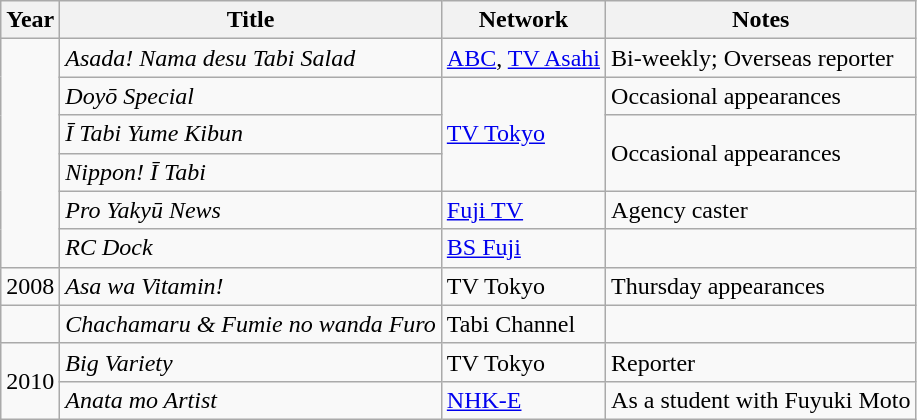<table class="wikitable">
<tr>
<th>Year</th>
<th>Title</th>
<th>Network</th>
<th>Notes</th>
</tr>
<tr>
<td rowspan="6"></td>
<td><em>Asada! Nama desu Tabi Salad</em></td>
<td><a href='#'>ABC</a>, <a href='#'>TV Asahi</a></td>
<td>Bi-weekly; Overseas reporter</td>
</tr>
<tr>
<td><em>Doyō Special</em></td>
<td rowspan="3"><a href='#'>TV Tokyo</a></td>
<td>Occasional appearances</td>
</tr>
<tr>
<td><em>Ī Tabi Yume Kibun</em></td>
<td rowspan="2">Occasional appearances</td>
</tr>
<tr>
<td><em>Nippon! Ī Tabi</em></td>
</tr>
<tr>
<td><em>Pro Yakyū News</em></td>
<td><a href='#'>Fuji TV</a></td>
<td>Agency caster</td>
</tr>
<tr>
<td><em>RC Dock</em></td>
<td><a href='#'>BS Fuji</a></td>
<td></td>
</tr>
<tr>
<td>2008</td>
<td><em>Asa wa Vitamin!</em></td>
<td>TV Tokyo</td>
<td>Thursday appearances</td>
</tr>
<tr>
<td></td>
<td><em>Chachamaru & Fumie no wanda Furo</em></td>
<td>Tabi Channel</td>
<td></td>
</tr>
<tr>
<td rowspan="2">2010</td>
<td><em> Big Variety</em></td>
<td>TV Tokyo</td>
<td>Reporter</td>
</tr>
<tr>
<td><em>Anata mo Artist</em></td>
<td><a href='#'>NHK-E</a></td>
<td>As a student with Fuyuki Moto</td>
</tr>
</table>
